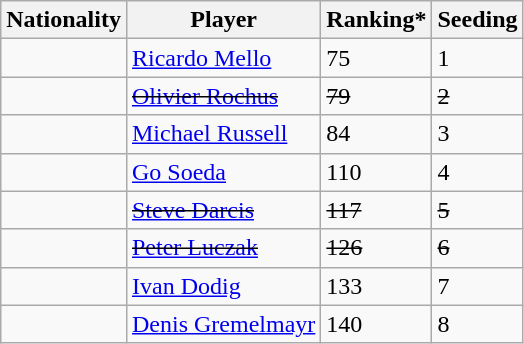<table class="wikitable" border="1">
<tr>
<th>Nationality</th>
<th>Player</th>
<th>Ranking*</th>
<th>Seeding</th>
</tr>
<tr>
<td></td>
<td><a href='#'>Ricardo Mello</a></td>
<td>75</td>
<td>1</td>
</tr>
<tr>
<td></td>
<td><s><a href='#'>Olivier Rochus</a></s></td>
<td><s>79</s></td>
<td><s>2</s></td>
</tr>
<tr>
<td></td>
<td><a href='#'>Michael Russell</a></td>
<td>84</td>
<td>3</td>
</tr>
<tr>
<td></td>
<td><a href='#'>Go Soeda</a></td>
<td>110</td>
<td>4</td>
</tr>
<tr>
<td></td>
<td><s><a href='#'>Steve Darcis</a></s></td>
<td><s>117</s></td>
<td><s>5</s></td>
</tr>
<tr>
<td></td>
<td><s><a href='#'>Peter Luczak</a></s></td>
<td><s>126</s></td>
<td><s>6</s></td>
</tr>
<tr>
<td></td>
<td><a href='#'>Ivan Dodig</a></td>
<td>133</td>
<td>7</td>
</tr>
<tr>
<td></td>
<td><a href='#'>Denis Gremelmayr</a></td>
<td>140</td>
<td>8</td>
</tr>
</table>
